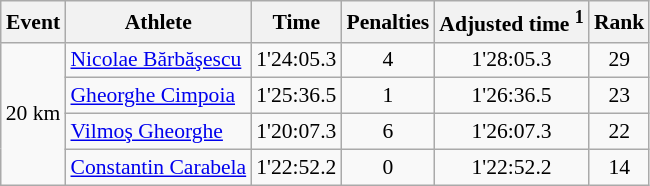<table class="wikitable" style="font-size:90%">
<tr>
<th>Event</th>
<th>Athlete</th>
<th>Time</th>
<th>Penalties</th>
<th>Adjusted time <sup>1</sup></th>
<th>Rank</th>
</tr>
<tr>
<td rowspan="4">20 km</td>
<td><a href='#'>Nicolae Bărbăşescu</a></td>
<td align="center">1'24:05.3</td>
<td align="center">4</td>
<td align="center">1'28:05.3</td>
<td align="center">29</td>
</tr>
<tr>
<td><a href='#'>Gheorghe Cimpoia</a></td>
<td align="center">1'25:36.5</td>
<td align="center">1</td>
<td align="center">1'26:36.5</td>
<td align="center">23</td>
</tr>
<tr>
<td><a href='#'>Vilmoş Gheorghe</a></td>
<td align="center">1'20:07.3</td>
<td align="center">6</td>
<td align="center">1'26:07.3</td>
<td align="center">22</td>
</tr>
<tr>
<td><a href='#'>Constantin Carabela</a></td>
<td align="center">1'22:52.2</td>
<td align="center">0</td>
<td align="center">1'22:52.2</td>
<td align="center">14</td>
</tr>
</table>
